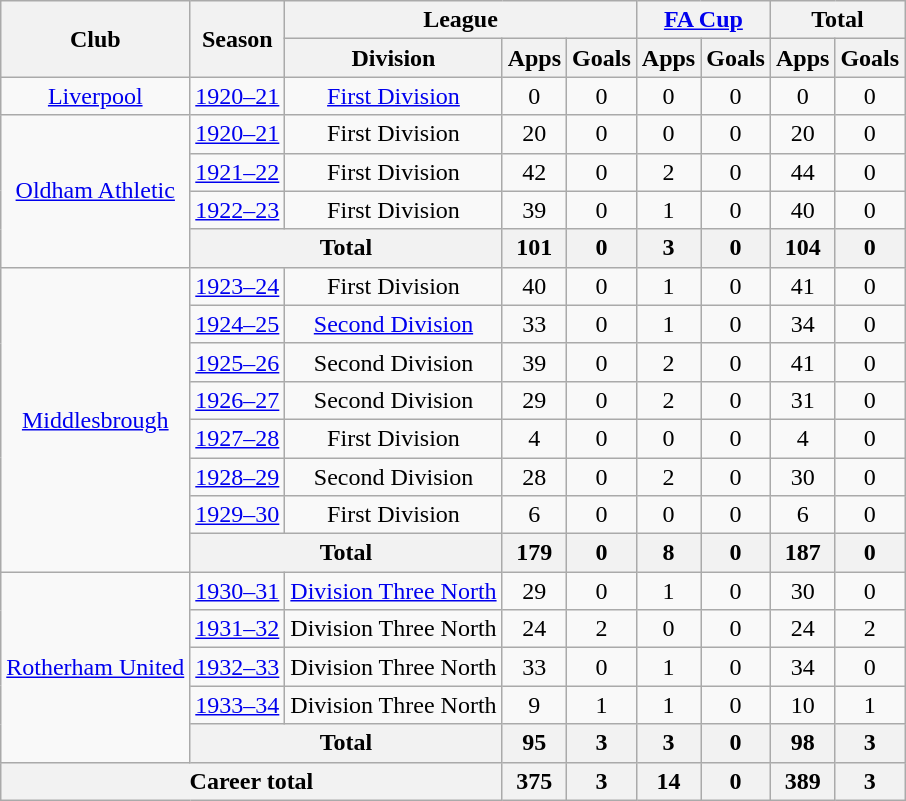<table class=wikitable style="text-align:center">
<tr>
<th rowspan="2">Club</th>
<th rowspan="2">Season</th>
<th colspan="3">League</th>
<th colspan="2"><a href='#'>FA Cup</a></th>
<th colspan="2">Total</th>
</tr>
<tr>
<th>Division</th>
<th>Apps</th>
<th>Goals</th>
<th>Apps</th>
<th>Goals</th>
<th>Apps</th>
<th>Goals</th>
</tr>
<tr>
<td><a href='#'>Liverpool</a></td>
<td><a href='#'>1920–21</a></td>
<td><a href='#'>First Division</a></td>
<td>0</td>
<td>0</td>
<td>0</td>
<td>0</td>
<td>0</td>
<td>0</td>
</tr>
<tr>
<td rowspan="4"><a href='#'>Oldham Athletic</a></td>
<td><a href='#'>1920–21</a></td>
<td>First Division</td>
<td>20</td>
<td>0</td>
<td>0</td>
<td>0</td>
<td>20</td>
<td>0</td>
</tr>
<tr>
<td><a href='#'>1921–22</a></td>
<td>First Division</td>
<td>42</td>
<td>0</td>
<td>2</td>
<td>0</td>
<td>44</td>
<td>0</td>
</tr>
<tr>
<td><a href='#'>1922–23</a></td>
<td>First Division</td>
<td>39</td>
<td>0</td>
<td>1</td>
<td>0</td>
<td>40</td>
<td>0</td>
</tr>
<tr>
<th colspan="2">Total</th>
<th>101</th>
<th>0</th>
<th>3</th>
<th>0</th>
<th>104</th>
<th>0</th>
</tr>
<tr>
<td rowspan="8"><a href='#'>Middlesbrough</a></td>
<td><a href='#'>1923–24</a></td>
<td>First Division</td>
<td>40</td>
<td>0</td>
<td>1</td>
<td>0</td>
<td>41</td>
<td>0</td>
</tr>
<tr>
<td><a href='#'>1924–25</a></td>
<td><a href='#'>Second Division</a></td>
<td>33</td>
<td>0</td>
<td>1</td>
<td>0</td>
<td>34</td>
<td>0</td>
</tr>
<tr>
<td><a href='#'>1925–26</a></td>
<td>Second Division</td>
<td>39</td>
<td>0</td>
<td>2</td>
<td>0</td>
<td>41</td>
<td>0</td>
</tr>
<tr>
<td><a href='#'>1926–27</a></td>
<td>Second Division</td>
<td>29</td>
<td>0</td>
<td>2</td>
<td>0</td>
<td>31</td>
<td>0</td>
</tr>
<tr>
<td><a href='#'>1927–28</a></td>
<td>First Division</td>
<td>4</td>
<td>0</td>
<td>0</td>
<td>0</td>
<td>4</td>
<td>0</td>
</tr>
<tr>
<td><a href='#'>1928–29</a></td>
<td>Second Division</td>
<td>28</td>
<td>0</td>
<td>2</td>
<td>0</td>
<td>30</td>
<td>0</td>
</tr>
<tr>
<td><a href='#'>1929–30</a></td>
<td>First Division</td>
<td>6</td>
<td>0</td>
<td>0</td>
<td>0</td>
<td>6</td>
<td>0</td>
</tr>
<tr>
<th colspan="2">Total</th>
<th>179</th>
<th>0</th>
<th>8</th>
<th>0</th>
<th>187</th>
<th>0</th>
</tr>
<tr>
<td rowspan="5"><a href='#'>Rotherham United</a></td>
<td><a href='#'>1930–31</a></td>
<td><a href='#'>Division Three North</a></td>
<td>29</td>
<td>0</td>
<td>1</td>
<td>0</td>
<td>30</td>
<td>0</td>
</tr>
<tr>
<td><a href='#'>1931–32</a></td>
<td>Division Three North</td>
<td>24</td>
<td>2</td>
<td>0</td>
<td>0</td>
<td>24</td>
<td>2</td>
</tr>
<tr>
<td><a href='#'>1932–33</a></td>
<td>Division Three North</td>
<td>33</td>
<td>0</td>
<td>1</td>
<td>0</td>
<td>34</td>
<td>0</td>
</tr>
<tr>
<td><a href='#'>1933–34</a></td>
<td>Division Three North</td>
<td>9</td>
<td>1</td>
<td>1</td>
<td>0</td>
<td>10</td>
<td>1</td>
</tr>
<tr>
<th colspan="2">Total</th>
<th>95</th>
<th>3</th>
<th>3</th>
<th>0</th>
<th>98</th>
<th>3</th>
</tr>
<tr>
<th colspan="3">Career total</th>
<th>375</th>
<th>3</th>
<th>14</th>
<th>0</th>
<th>389</th>
<th>3</th>
</tr>
</table>
